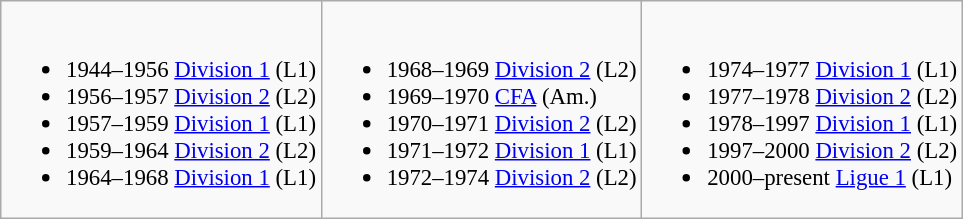<table class="wikitable">
<tr style="vertical-align: top; font-size: 95%;">
<td><br><ul><li>1944–1956 <a href='#'>Division 1</a> (L1)</li><li>1956–1957 <a href='#'>Division 2</a> (L2)</li><li>1957–1959 <a href='#'>Division 1</a> (L1)</li><li>1959–1964 <a href='#'>Division 2</a> (L2)</li><li>1964–1968 <a href='#'>Division 1</a> (L1)</li></ul></td>
<td><br><ul><li>1968–1969 <a href='#'>Division 2</a> (L2)</li><li>1969–1970 <a href='#'>CFA</a> (Am.)</li><li>1970–1971 <a href='#'>Division 2</a> (L2)</li><li>1971–1972 <a href='#'>Division 1</a> (L1)</li><li>1972–1974 <a href='#'>Division 2</a> (L2)</li></ul></td>
<td><br><ul><li>1974–1977 <a href='#'>Division 1</a> (L1)</li><li>1977–1978 <a href='#'>Division 2</a> (L2)</li><li>1978–1997 <a href='#'>Division 1</a> (L1)</li><li>1997–2000 <a href='#'>Division 2</a> (L2)</li><li>2000–present <a href='#'>Ligue 1</a> (L1)</li></ul></td>
</tr>
</table>
